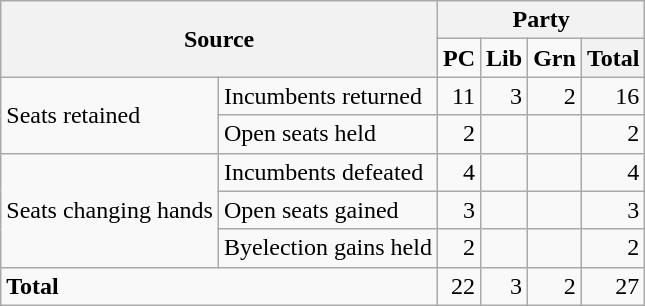<table class="wikitable" style="text-align:right;">
<tr>
<th colspan="2" rowspan="2">Source</th>
<th colspan="6">Party</th>
</tr>
<tr>
<td><strong>PC</strong></td>
<td><strong>Lib</strong></td>
<td><strong>Grn</strong></td>
<th>Total</th>
</tr>
<tr>
<td rowspan="2" style="text-align:left;">Seats retained</td>
<td style="text-align:left;">Incumbents returned</td>
<td>11</td>
<td>3</td>
<td>2</td>
<td>16</td>
</tr>
<tr>
<td style="text-align:left;">Open seats held</td>
<td>2</td>
<td></td>
<td></td>
<td>2</td>
</tr>
<tr>
<td rowspan="3" style="text-align:left;">Seats changing hands</td>
<td style="text-align:left;">Incumbents defeated</td>
<td>4</td>
<td></td>
<td></td>
<td>4</td>
</tr>
<tr>
<td style="text-align:left;">Open seats gained</td>
<td>3</td>
<td></td>
<td></td>
<td>3</td>
</tr>
<tr>
<td style="text-align:left;">Byelection gains held</td>
<td>2</td>
<td></td>
<td></td>
<td>2</td>
</tr>
<tr>
<td colspan="2" style="text-align:left;"><strong>Total</strong></td>
<td>22</td>
<td>3</td>
<td>2</td>
<td>27</td>
</tr>
</table>
